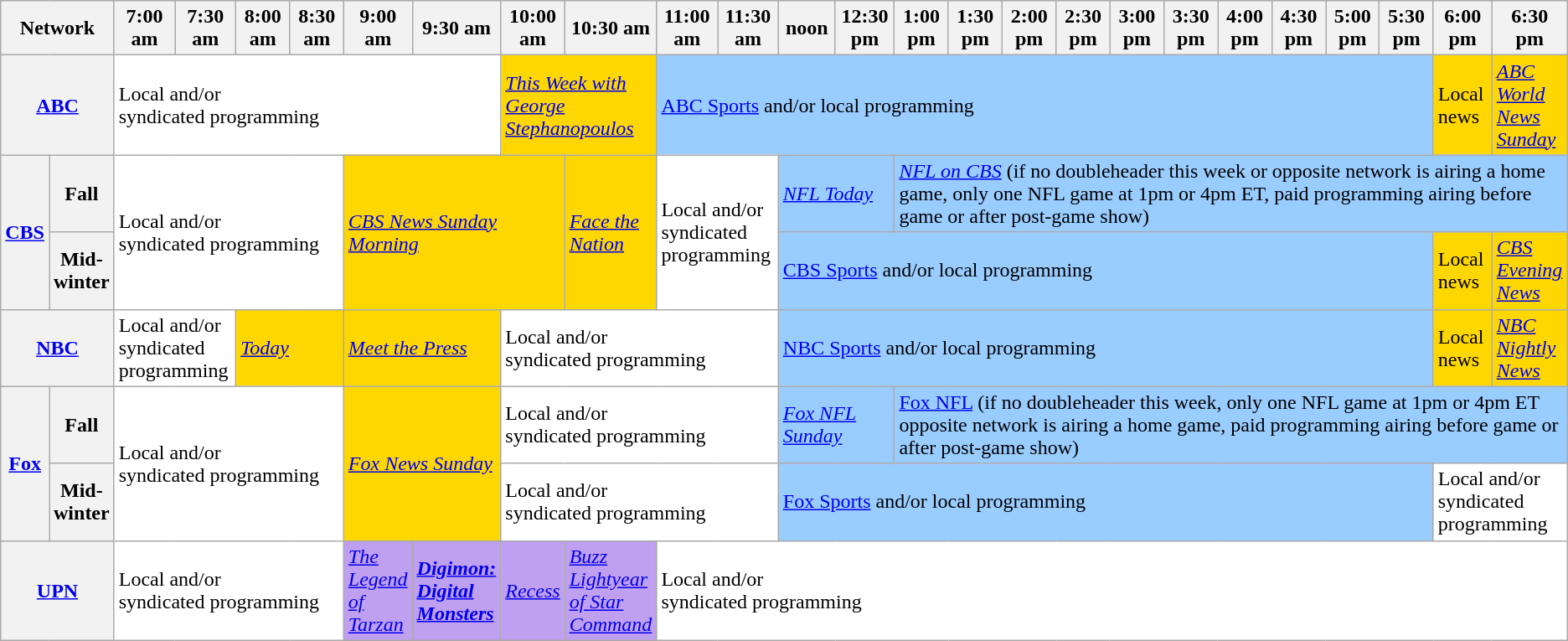<table class=wikitable>
<tr>
<th width="1.5%" bgcolor="#C0C0C0" colspan="2">Network</th>
<th width="4%" bgcolor="#C0C0C0">7:00 am</th>
<th width="4%" bgcolor="#C0C0C0">7:30 am</th>
<th width="4%" bgcolor="#C0C0C0">8:00 am</th>
<th width="4%" bgcolor="#C0C0C0">8:30 am</th>
<th width="4%" bgcolor="#C0C0C0">9:00 am</th>
<th width="4%" bgcolor="#C0C0C0">9:30 am</th>
<th width="4%" bgcolor="#C0C0C0">10:00 am</th>
<th width="4%" bgcolor="#C0C0C0">10:30 am</th>
<th width="4%" bgcolor="#C0C0C0">11:00 am</th>
<th width="4%" bgcolor="#C0C0C0">11:30 am</th>
<th width="4%" bgcolor="#C0C0C0">noon</th>
<th width="4%" bgcolor="#C0C0C0">12:30 pm</th>
<th width="4%" bgcolor="#C0C0C0">1:00 pm</th>
<th width="4%" bgcolor="#C0C0C0">1:30 pm</th>
<th width="4%" bgcolor="#C0C0C0">2:00 pm</th>
<th width="4%" bgcolor="#C0C0C0">2:30 pm</th>
<th width="4%" bgcolor="#C0C0C0">3:00 pm</th>
<th width="4%" bgcolor="#C0C0C0">3:30 pm</th>
<th width="4%" bgcolor="#C0C0C0">4:00 pm</th>
<th width="4%" bgcolor="#C0C0C0">4:30 pm</th>
<th width="4%" bgcolor="#C0C0C0">5:00 pm</th>
<th width="4%" bgcolor="#C0C0C0">5:30 pm</th>
<th width="4%" bgcolor="#C0C0C0">6:00 pm</th>
<th width="4%" bgcolor="#C0C0C0">6:30 pm</th>
</tr>
<tr>
<th bgcolor="#C0C0C0" colspan="2"><a href='#'>ABC</a></th>
<td bgcolor="white" colspan="6">Local and/or<br>syndicated programming</td>
<td bgcolor="gold" colspan="2"><em><a href='#'>This Week with George Stephanopoulos</a></em></td>
<td bgcolor="99ccff" colspan="14"><a href='#'>ABC Sports</a> and/or local programming</td>
<td bgcolor="gold">Local news</td>
<td bgcolor="gold"><em><a href='#'>ABC World News Sunday</a></em></td>
</tr>
<tr>
<th bgcolor="#C0C0C0" rowspan="2"><a href='#'>CBS</a></th>
<th>Fall</th>
<td bgcolor="white" colspan="4"rowspan="2">Local and/or<br>syndicated programming</td>
<td bgcolor="gold" colspan="3"rowspan="2"><em><a href='#'>CBS News Sunday Morning</a></em></td>
<td bgcolor="gold" colspan="1"rowspan="2"><em><a href='#'>Face the Nation</a></em></td>
<td bgcolor="white" colspan="2"rowspan="2">Local and/or<br>syndicated programming</td>
<td bgcolor="99ccff" colspan="2" rowspan="1"><em><a href='#'>NFL Today</a></em></td>
<td bgcolor="99ccff" colspan="12" rowspan="1"><em><a href='#'>NFL on CBS</a></em> (if no doubleheader this week or opposite network is airing a home game, only one NFL game at 1pm or 4pm ET, paid programming airing before game or after post-game show)</td>
</tr>
<tr>
<th>Mid-winter</th>
<td bgcolor="99ccff" colspan="12" rowspan="1"><a href='#'>CBS Sports</a> and/or local programming</td>
<td bgcolor="gold" rowspan="1">Local news</td>
<td bgcolor="gold" rowspan="1"><em><a href='#'>CBS Evening News</a></em></td>
</tr>
<tr>
<th bgcolor="#C0C0C0" colspan="2"><a href='#'>NBC</a></th>
<td bgcolor="white" colspan="2">Local and/or<br>syndicated programming</td>
<td bgcolor="gold" colspan="2"><em><a href='#'>Today</a></em></td>
<td bgcolor="gold" colspan="2"><em><a href='#'>Meet the Press</a></em></td>
<td bgcolor="white" colspan="4">Local and/or<br>syndicated programming</td>
<td bgcolor="99ccff" colspan="12""><a href='#'>NBC Sports</a> and/or local programming</td>
<td bgcolor="gold">Local news</td>
<td bgcolor="gold"><em><a href='#'>NBC Nightly News</a></em></td>
</tr>
<tr>
<th bgcolor="#C0C0C0" rowspan="2"><a href='#'>Fox</a></th>
<th>Fall</th>
<td bgcolor="white" colspan="4" rowspan="2">Local and/or<br>syndicated programming</td>
<td bgcolor="gold" colspan="2" rowspan="2"><em><a href='#'>Fox News Sunday</a></em></td>
<td bgcolor="white" colspan="4">Local and/or<br>syndicated programming</td>
<td bgcolor="99ccff" colspan="2"><em><a href='#'>Fox NFL Sunday</a></em></td>
<td bgcolor="99ccff" colspan="12"><a href='#'>Fox NFL</a> (if no doubleheader this week, only one NFL game at 1pm or 4pm ET opposite network is airing a home game, paid programming airing before game or after post-game show)</td>
</tr>
<tr>
<th>Mid-winter</th>
<td bgcolor="white" colspan="4">Local and/or<br>syndicated programming</td>
<td bgcolor="99ccff" colspan="12"><a href='#'>Fox Sports</a> and/or local programming</td>
<td bgcolor="white" colspan="2">Local and/or<br>syndicated programming</td>
</tr>
<tr>
<th bgcolor="#C0C0C0" colspan="2"><a href='#'>UPN</a></th>
<td bgcolor="white" colspan="4">Local and/or<br>syndicated programming</td>
<td bgcolor="bf9fef"><em><a href='#'>The Legend of Tarzan</a></em></td>
<td bgcolor="bf9fef"><strong><em><a href='#'>Digimon: Digital Monsters</a></em></strong></td>
<td bgcolor="bf9fef"><em><a href='#'>Recess</a></em></td>
<td bgcolor="bf9fef"><em><a href='#'>Buzz Lightyear of Star Command</a></em></td>
<td bgcolor="white" colspan="18">Local and/or<br>syndicated programming</td>
</tr>
</table>
